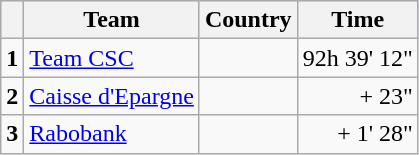<table class="wikitable">
<tr style="background:#ccccff;">
<th></th>
<th>Team</th>
<th>Country</th>
<th>Time</th>
</tr>
<tr>
<td><strong>1</strong></td>
<td><a href='#'>Team CSC</a></td>
<td></td>
<td>92h 39' 12"</td>
</tr>
<tr>
<td><strong>2</strong></td>
<td><a href='#'>Caisse d'Epargne</a></td>
<td></td>
<td align="right">+ 23"</td>
</tr>
<tr>
<td><strong>3</strong></td>
<td><a href='#'>Rabobank</a></td>
<td></td>
<td align="right">+ 1' 28"</td>
</tr>
</table>
